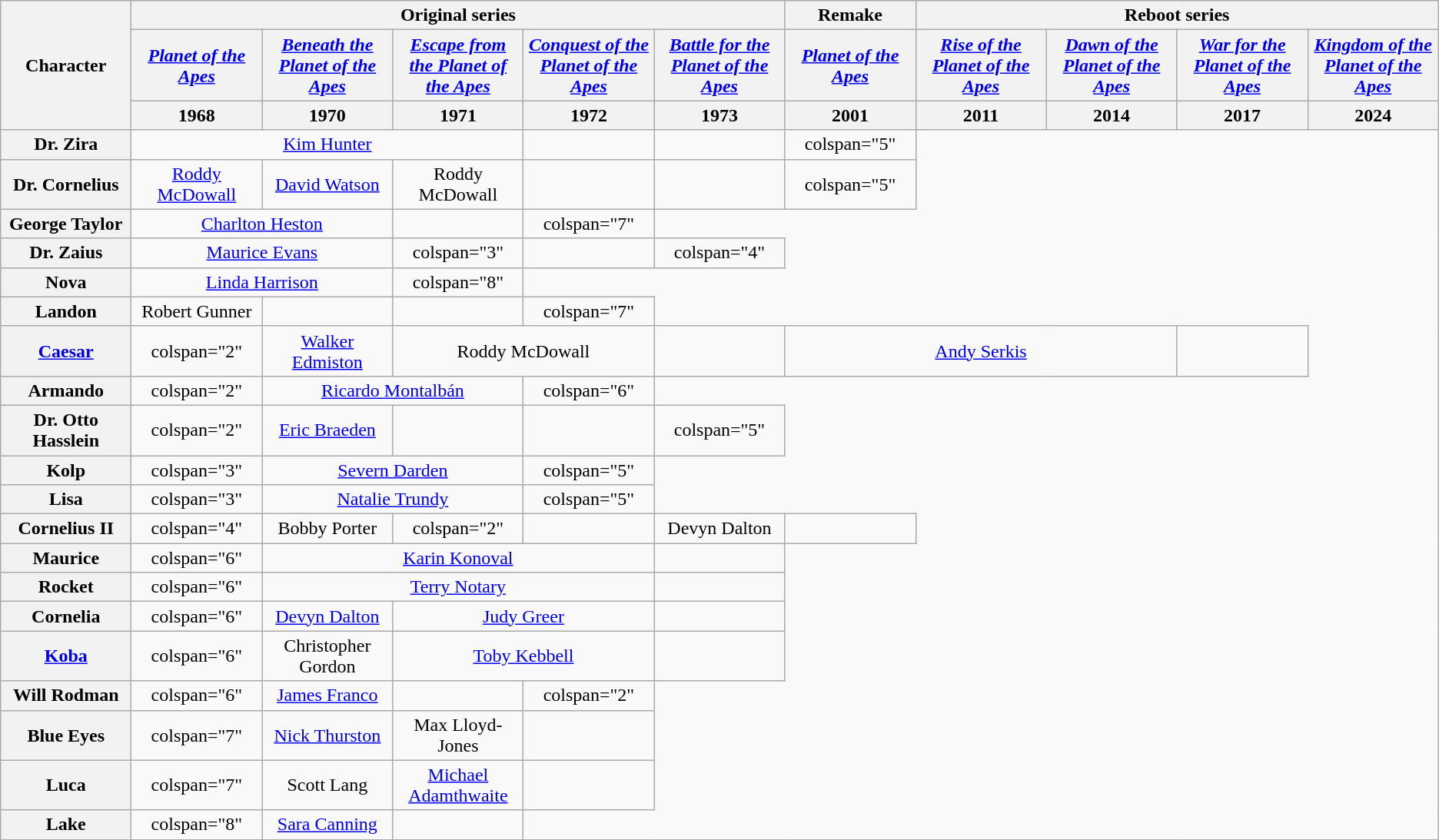<table class="wikitable" style="text-align:center; width: to 99%">
<tr>
<th rowspan="3" style="width:7.6%;">Character</th>
<th colspan="5">Original series</th>
<th>Remake</th>
<th colspan="4">Reboot series</th>
</tr>
<tr>
<th style="text-align:center; width:7.6%;"><em><a href='#'>Planet of the Apes</a></em></th>
<th style="text-align:center; width:7.6%;"><em><a href='#'>Beneath the Planet of the Apes</a></em></th>
<th style="text-align:center; width:7.6%;"><em><a href='#'>Escape from the Planet of the Apes</a></em></th>
<th style="text-align:center; width:7.6%;"><em><a href='#'>Conquest of the Planet of the Apes</a></em></th>
<th style="text-align:center; width:7.6%;"><em><a href='#'>Battle for the Planet of the Apes</a></em></th>
<th style="text-align:center; width:7.6%;"><em><a href='#'>Planet of the Apes</a></em></th>
<th style="text-align:center; width:7.6%;"><em><a href='#'>Rise of the Planet of the Apes</a></em></th>
<th style="text-align:center; width:7.6%;"><em><a href='#'>Dawn of the Planet of the Apes</a></em></th>
<th style="text-align:center; width:7.6%;"><em><a href='#'>War for the Planet of the Apes</a></em></th>
<th style="text-align:center; width:7.6%;"><em><a href='#'>Kingdom of the Planet of the Apes</a></em></th>
</tr>
<tr>
<th>1968</th>
<th>1970</th>
<th>1971</th>
<th>1972</th>
<th>1973</th>
<th>2001</th>
<th>2011</th>
<th>2014</th>
<th>2017</th>
<th>2024</th>
</tr>
<tr>
<th scope=row>Dr. Zira</th>
<td colspan="3"><a href='#'>Kim Hunter</a></td>
<td></td>
<td></td>
<td>colspan="5" </td>
</tr>
<tr>
<th scope=row>Dr. Cornelius</th>
<td><a href='#'>Roddy McDowall</a></td>
<td><a href='#'>David Watson</a></td>
<td>Roddy McDowall</td>
<td></td>
<td></td>
<td>colspan="5" </td>
</tr>
<tr>
<th scope="row">George Taylor</th>
<td colspan="2"><a href='#'>Charlton Heston</a></td>
<td></td>
<td>colspan="7" </td>
</tr>
<tr>
<th scope="row">Dr. Zaius</th>
<td colspan="2"><a href='#'>Maurice Evans</a></td>
<td>colspan="3" </td>
<td></td>
<td>colspan="4" </td>
</tr>
<tr>
<th scope="row">Nova</th>
<td colspan="2"><a href='#'>Linda Harrison</a></td>
<td>colspan="8" </td>
</tr>
<tr>
<th scope="row">Landon</th>
<td>Robert Gunner</td>
<td></td>
<td></td>
<td>colspan="7" </td>
</tr>
<tr>
<th scope="row"><a href='#'>Caesar</a></th>
<td>colspan="2" </td>
<td><a href='#'>Walker Edmiston</a></td>
<td colspan="2">Roddy McDowall</td>
<td></td>
<td colspan="3"><a href='#'>Andy Serkis</a></td>
<td></td>
</tr>
<tr>
<th scope="row">Armando</th>
<td>colspan="2" </td>
<td colspan="2"><a href='#'>Ricardo Montalbán</a></td>
<td>colspan="6" </td>
</tr>
<tr>
<th scope="row">Dr. Otto Hasslein</th>
<td>colspan="2" </td>
<td><a href='#'>Eric Braeden</a></td>
<td></td>
<td></td>
<td>colspan="5" </td>
</tr>
<tr>
<th scope="row">Kolp</th>
<td>colspan="3" </td>
<td colspan="2"><a href='#'>Severn Darden</a></td>
<td>colspan="5" </td>
</tr>
<tr>
<th scope="row">Lisa</th>
<td>colspan="3" </td>
<td colspan="2"><a href='#'>Natalie Trundy</a></td>
<td>colspan="5" </td>
</tr>
<tr>
<th scope="row">Cornelius II</th>
<td>colspan="4" </td>
<td>Bobby Porter</td>
<td>colspan="2" </td>
<td></td>
<td>Devyn Dalton</td>
<td></td>
</tr>
<tr>
<th scope="row">Maurice</th>
<td>colspan="6" </td>
<td colspan="3"><a href='#'>Karin Konoval</a></td>
<td></td>
</tr>
<tr>
<th scope="row">Rocket</th>
<td>colspan="6" </td>
<td colspan="3"><a href='#'>Terry Notary</a></td>
<td></td>
</tr>
<tr>
<th scope="row">Cornelia</th>
<td>colspan="6" </td>
<td><a href='#'>Devyn Dalton</a></td>
<td colspan="2"><a href='#'>Judy Greer</a></td>
<td></td>
</tr>
<tr>
<th scope="row"><a href='#'>Koba</a></th>
<td>colspan="6" </td>
<td>Christopher Gordon</td>
<td colspan="2"><a href='#'>Toby Kebbell</a></td>
<td></td>
</tr>
<tr>
<th scope="row">Will Rodman</th>
<td>colspan="6" </td>
<td><a href='#'>James Franco</a></td>
<td></td>
<td>colspan="2" </td>
</tr>
<tr>
<th scope="row">Blue Eyes</th>
<td>colspan="7" </td>
<td><a href='#'>Nick Thurston</a></td>
<td>Max Lloyd-Jones</td>
<td></td>
</tr>
<tr>
<th scope="row">Luca</th>
<td>colspan="7" </td>
<td>Scott Lang</td>
<td><a href='#'>Michael Adamthwaite</a></td>
<td></td>
</tr>
<tr>
<th scope="row">Lake</th>
<td>colspan="8" </td>
<td><a href='#'>Sara Canning</a></td>
<td></td>
</tr>
</table>
